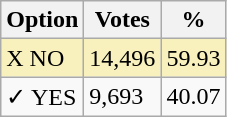<table class="wikitable">
<tr>
<th>Option</th>
<th>Votes</th>
<th>%</th>
</tr>
<tr>
<td style=background:#f8f1bd>X NO</td>
<td style=background:#f8f1bd>14,496</td>
<td style=background:#f8f1bd>59.93</td>
</tr>
<tr>
<td>✓ YES</td>
<td>9,693</td>
<td>40.07</td>
</tr>
</table>
